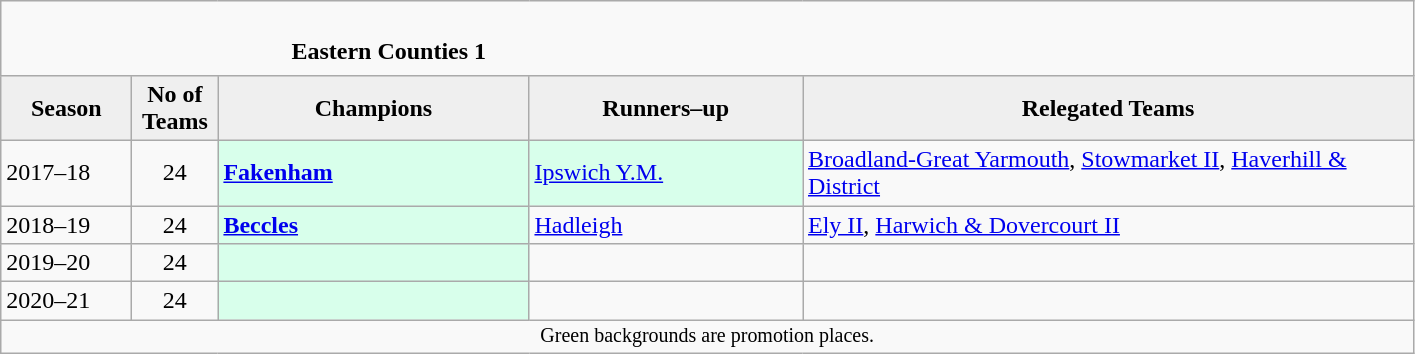<table class="wikitable" style="text-align: left;">
<tr>
<td colspan="11" cellpadding="0" cellspacing="0"><br><table border="0" style="width:100%;" cellpadding="0" cellspacing="0">
<tr>
<td style="width:20%; border:0;"></td>
<td style="border:0;"><strong>Eastern Counties 1</strong></td>
<td style="width:20%; border:0;"></td>
</tr>
</table>
</td>
</tr>
<tr>
<th style="background:#efefef; width:80px;">Season</th>
<th style="background:#efefef; width:50px;">No of Teams</th>
<th style="background:#efefef; width:200px;">Champions</th>
<th style="background:#efefef; width:175px;">Runners–up</th>
<th style="background:#efefef; width:400px;">Relegated Teams</th>
</tr>
<tr align=left>
<td>2017–18</td>
<td style="text-align: center;">24</td>
<td style="background:#d8ffeb;"><strong><a href='#'>Fakenham</a></strong></td>
<td style="background:#d8ffeb;"><a href='#'>Ipswich Y.M.</a></td>
<td><a href='#'>Broadland-Great Yarmouth</a>, <a href='#'>Stowmarket II</a>, <a href='#'>Haverhill & District</a></td>
</tr>
<tr>
<td>2018–19</td>
<td style="text-align: center;">24</td>
<td style="background:#d8ffeb;"><strong><a href='#'>Beccles</a></strong></td>
<td><a href='#'>Hadleigh</a></td>
<td><a href='#'>Ely II</a>, <a href='#'>Harwich & Dovercourt II</a></td>
</tr>
<tr>
<td>2019–20</td>
<td style="text-align: center;">24</td>
<td style="background:#d8ffeb;"></td>
<td></td>
<td></td>
</tr>
<tr>
<td>2020–21</td>
<td style="text-align: center;">24</td>
<td style="background:#d8ffeb;"></td>
<td></td>
<td></td>
</tr>
<tr>
<td colspan="15"  style="border:0; font-size:smaller; text-align:center;">Green backgrounds are promotion places.</td>
</tr>
</table>
